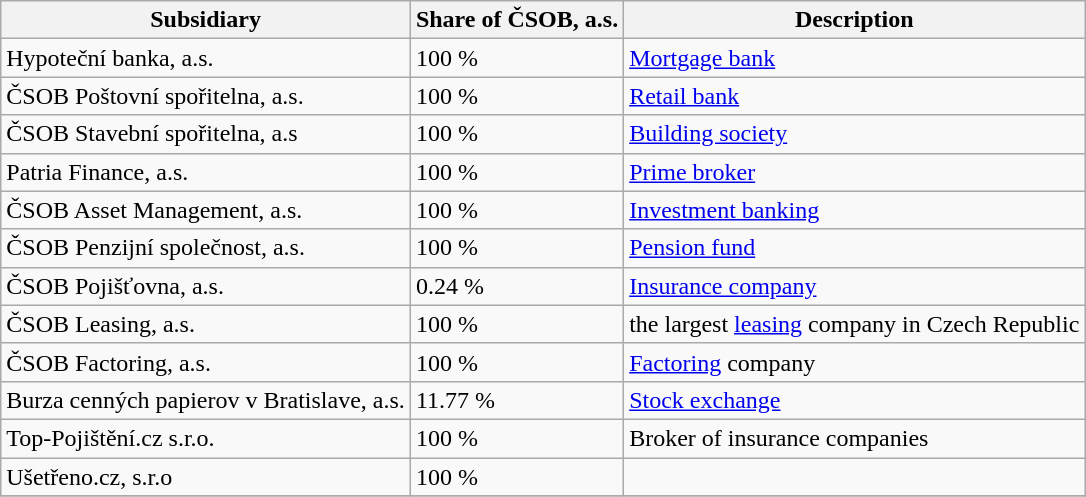<table class="wikitable">
<tr>
<th>Subsidiary</th>
<th>Share of ČSOB, a.s.</th>
<th>Description</th>
</tr>
<tr>
<td>Hypoteční banka, a.s.</td>
<td>100 %</td>
<td><a href='#'>Mortgage bank</a></td>
</tr>
<tr>
<td>ČSOB Poštovní spořitelna, a.s.</td>
<td>100 %</td>
<td><a href='#'>Retail bank</a></td>
</tr>
<tr>
<td>ČSOB Stavební spořitelna, a.s</td>
<td>100 %</td>
<td><a href='#'>Building society</a></td>
</tr>
<tr>
<td>Patria Finance, a.s.</td>
<td>100 %</td>
<td><a href='#'>Prime broker</a></td>
</tr>
<tr>
<td>ČSOB Asset Management, a.s.</td>
<td>100 %</td>
<td><a href='#'>Investment banking</a></td>
</tr>
<tr>
<td>ČSOB Penzijní společnost, a.s.</td>
<td>100 %</td>
<td><a href='#'>Pension fund</a></td>
</tr>
<tr>
<td>ČSOB Pojišťovna, a.s.</td>
<td>0.24 %</td>
<td><a href='#'>Insurance company</a></td>
</tr>
<tr>
<td>ČSOB Leasing, a.s.</td>
<td>100 %</td>
<td>the largest <a href='#'>leasing</a> company in Czech Republic</td>
</tr>
<tr>
<td>ČSOB Factoring, a.s.</td>
<td>100 %</td>
<td><a href='#'>Factoring</a> company</td>
</tr>
<tr>
<td>Burza cenných papierov v Bratislave, a.s.</td>
<td>11.77  %</td>
<td><a href='#'>Stock exchange</a></td>
</tr>
<tr>
<td>Top-Pojištění.cz s.r.o.</td>
<td>100  %</td>
<td>Broker of insurance companies</td>
</tr>
<tr>
<td>Ušetřeno.cz, s.r.o</td>
<td>100  %</td>
<td></td>
</tr>
<tr>
</tr>
</table>
